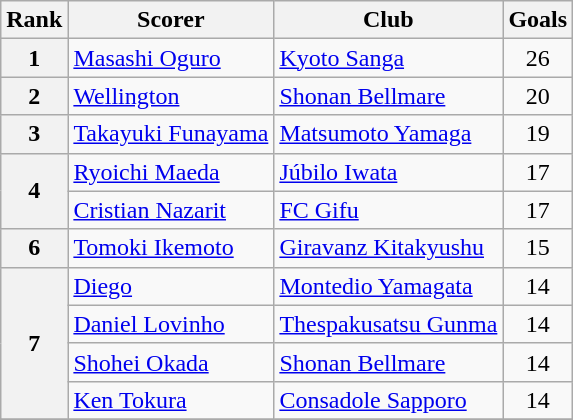<table class="wikitable">
<tr>
<th>Rank</th>
<th>Scorer</th>
<th>Club</th>
<th>Goals</th>
</tr>
<tr>
<th>1</th>
<td> <a href='#'>Masashi Oguro</a></td>
<td><a href='#'>Kyoto Sanga</a></td>
<td style="text-align:center;">26</td>
</tr>
<tr>
<th>2</th>
<td> <a href='#'>Wellington</a></td>
<td><a href='#'>Shonan Bellmare</a></td>
<td style="text-align:center;">20</td>
</tr>
<tr>
<th>3</th>
<td> <a href='#'>Takayuki Funayama</a></td>
<td><a href='#'>Matsumoto Yamaga</a></td>
<td style="text-align:center;">19</td>
</tr>
<tr>
<th rowspan=2>4</th>
<td> <a href='#'>Ryoichi Maeda</a></td>
<td><a href='#'>Júbilo Iwata</a></td>
<td style="text-align:center;">17</td>
</tr>
<tr>
<td> <a href='#'>Cristian Nazarit</a></td>
<td><a href='#'>FC Gifu</a></td>
<td style="text-align:center;">17</td>
</tr>
<tr>
<th>6</th>
<td> <a href='#'>Tomoki Ikemoto</a></td>
<td><a href='#'>Giravanz Kitakyushu</a></td>
<td style="text-align:center;">15</td>
</tr>
<tr>
<th rowspan=4>7</th>
<td> <a href='#'>Diego</a></td>
<td><a href='#'>Montedio Yamagata</a></td>
<td style="text-align:center;">14</td>
</tr>
<tr>
<td> <a href='#'>Daniel Lovinho</a></td>
<td><a href='#'>Thespakusatsu Gunma</a></td>
<td style="text-align:center;">14</td>
</tr>
<tr>
<td> <a href='#'>Shohei Okada</a></td>
<td><a href='#'>Shonan Bellmare</a></td>
<td style="text-align:center;">14</td>
</tr>
<tr>
<td> <a href='#'>Ken Tokura</a></td>
<td><a href='#'>Consadole Sapporo</a></td>
<td style="text-align:center;">14</td>
</tr>
<tr>
</tr>
</table>
